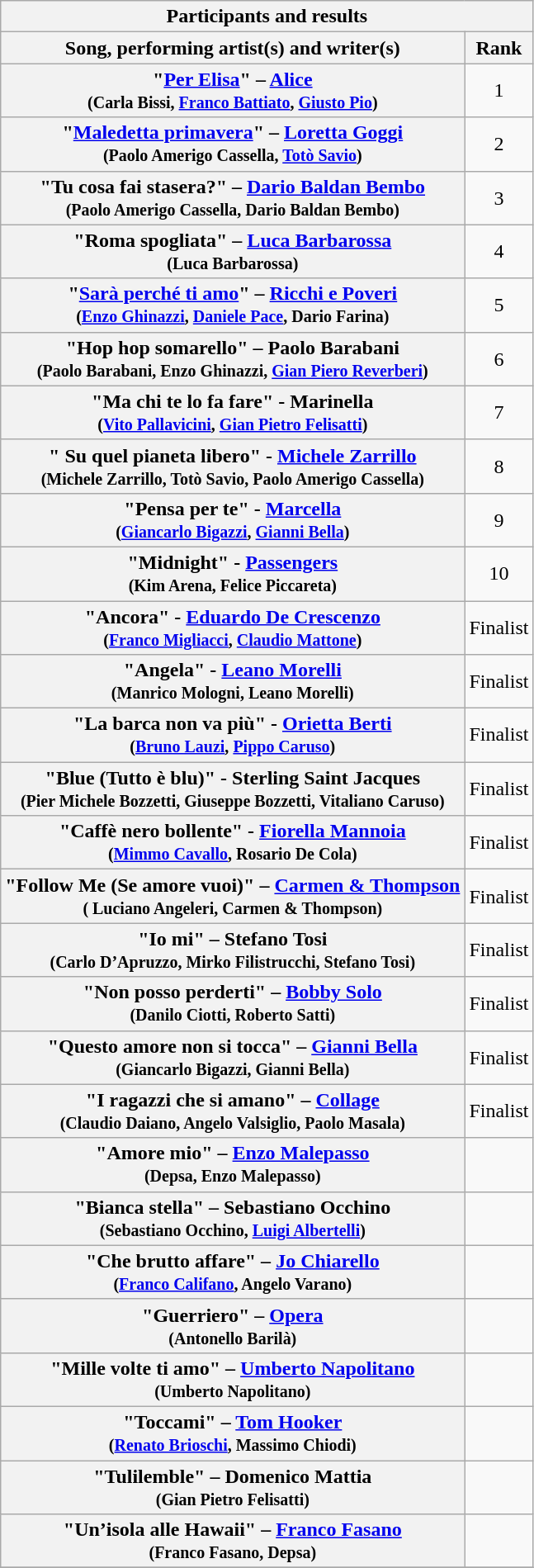<table class="plainrowheaders wikitable">
<tr>
<th colspan="3">Participants and results</th>
</tr>
<tr>
<th>Song, performing artist(s) and writer(s)</th>
<th>Rank</th>
</tr>
<tr>
<th scope="row">"<a href='#'>Per Elisa</a>" –  <a href='#'>Alice</a>  <br><small> 	(Carla Bissi, <a href='#'>Franco Battiato</a>, <a href='#'>Giusto Pio</a>)</small></th>
<td style="text-align:center;">1</td>
</tr>
<tr>
<th scope="row">"<a href='#'>Maledetta primavera</a>" – <a href='#'>Loretta Goggi</a> <br><small>(Paolo Amerigo Cassella, <a href='#'>Totò Savio</a>)</small></th>
<td style="text-align:center;">2</td>
</tr>
<tr>
<th scope="row">"Tu cosa fai stasera?" – <a href='#'>Dario Baldan Bembo</a>  <br><small> 	(Paolo Amerigo Cassella, Dario Baldan Bembo)</small></th>
<td style="text-align:center;">3</td>
</tr>
<tr>
<th scope="row">"Roma spogliata" – <a href='#'>Luca Barbarossa</a><br><small> 	(Luca Barbarossa)</small></th>
<td style="text-align:center;">4</td>
</tr>
<tr>
<th scope="row">"<a href='#'>Sarà perché ti amo</a>" –  <a href='#'>Ricchi e Poveri</a> <br><small>(<a href='#'>Enzo Ghinazzi</a>, <a href='#'>Daniele Pace</a>, Dario Farina)</small></th>
<td style="text-align:center;">5</td>
</tr>
<tr>
<th scope="row">"Hop hop somarello"  –  	Paolo Barabani   <br><small> (Paolo Barabani, Enzo Ghinazzi, <a href='#'>Gian Piero Reverberi</a>)</small></th>
<td style="text-align:center;">6</td>
</tr>
<tr>
<th scope="row">"Ma chi te lo fa fare" -  	Marinella <br><small>(<a href='#'>Vito Pallavicini</a>, <a href='#'>Gian Pietro Felisatti</a>)</small></th>
<td style="text-align:center;">7</td>
</tr>
<tr>
<th scope="row">" 	Su quel pianeta libero" -  <a href='#'>Michele Zarrillo</a> <br><small> (Michele Zarrillo, Totò Savio, Paolo Amerigo Cassella)</small></th>
<td style="text-align:center;">8</td>
</tr>
<tr>
<th scope="row">"Pensa per te" -  <a href='#'>Marcella</a>  <br><small> 	(<a href='#'>Giancarlo Bigazzi</a>, <a href='#'>Gianni Bella</a>)</small></th>
<td style="text-align:center;">9</td>
</tr>
<tr>
<th scope="row">"Midnight" - <a href='#'>Passengers</a>  <br><small> 	(Kim Arena, Felice Piccareta)</small></th>
<td style="text-align:center;">10</td>
</tr>
<tr>
<th scope="row">"Ancora" - <a href='#'>Eduardo De Crescenzo</a> <br><small>  	(<a href='#'>Franco Migliacci</a>, <a href='#'>Claudio Mattone</a>)</small></th>
<td style="text-align:center;">Finalist</td>
</tr>
<tr>
<th scope="row">"Angela" -  <a href='#'>Leano Morelli</a><br><small> 	(Manrico Mologni, Leano Morelli) </small></th>
<td style="text-align:center;">Finalist</td>
</tr>
<tr>
<th scope="row">"La barca non va più" - <a href='#'>Orietta Berti</a>   <br><small> 	(<a href='#'>Bruno Lauzi</a>, <a href='#'>Pippo Caruso</a>) </small></th>
<td style="text-align:center;">Finalist</td>
</tr>
<tr>
<th scope="row">"Blue (Tutto è blu)" - Sterling Saint Jacques   <br><small>(Pier Michele Bozzetti, Giuseppe Bozzetti, Vitaliano Caruso)</small></th>
<td style="text-align:center;">Finalist</td>
</tr>
<tr>
<th scope="row">"Caffè nero bollente" - <a href='#'>Fiorella Mannoia</a> <br><small>(<a href='#'>Mimmo Cavallo</a>, Rosario De Cola)</small></th>
<td style="text-align:center;">Finalist</td>
</tr>
<tr>
<th scope="row">"Follow Me (Se amore vuoi)" – <a href='#'>Carmen & Thompson</a> <br><small>( Luciano Angeleri, Carmen & Thompson)</small></th>
<td style="text-align:center;">Finalist</td>
</tr>
<tr>
<th scope="row">"Io mi" –  Stefano Tosi <br><small> 	(Carlo D’Apruzzo, Mirko Filistrucchi, Stefano Tosi)</small></th>
<td style="text-align:center;">Finalist</td>
</tr>
<tr>
<th scope="row">"Non posso perderti" – <a href='#'>Bobby Solo</a> <br><small>(Danilo Ciotti, Roberto Satti)</small></th>
<td style="text-align:center;">Finalist</td>
</tr>
<tr>
<th scope="row">"Questo amore non si tocca" –  <a href='#'>Gianni Bella</a> <br><small>(Giancarlo Bigazzi, Gianni Bella)</small></th>
<td style="text-align:center;">Finalist</td>
</tr>
<tr>
<th scope="row">"I ragazzi che si amano" –  <a href='#'>Collage</a> <br><small>(Claudio Daiano, Angelo Valsiglio, Paolo Masala)</small></th>
<td style="text-align:center;">Finalist</td>
</tr>
<tr>
<th scope="row">"Amore mio" – <a href='#'>Enzo Malepasso</a> <br><small> 	(Depsa, Enzo Malepasso)</small></th>
<td></td>
</tr>
<tr>
<th scope="row">"Bianca stella" – Sebastiano Occhino <br><small>(Sebastiano Occhino, <a href='#'>Luigi Albertelli</a>)</small></th>
<td></td>
</tr>
<tr>
<th scope="row">"Che brutto affare" – <a href='#'>Jo Chiarello</a>  <br><small> 	(<a href='#'>Franco Califano</a>, Angelo Varano) </small></th>
<td></td>
</tr>
<tr>
<th scope="row">"Guerriero" – <a href='#'>Opera</a> <br><small>(Antonello Barilà)</small></th>
<td></td>
</tr>
<tr>
<th scope="row">"Mille volte ti amo" – <a href='#'>Umberto Napolitano</a> <br><small>(Umberto Napolitano)</small></th>
<td></td>
</tr>
<tr>
<th scope="row">"Toccami" – <a href='#'>Tom Hooker</a> <br><small>(<a href='#'>Renato Brioschi</a>, Massimo Chiodi)</small></th>
<td></td>
</tr>
<tr>
<th scope="row">"Tulilemble" – Domenico Mattia <br><small>(Gian Pietro Felisatti)</small></th>
<td></td>
</tr>
<tr>
<th scope="row">"Un’isola alle Hawaii" –  <a href='#'>Franco Fasano</a> <br><small>(Franco Fasano, Depsa)</small></th>
<td></td>
</tr>
<tr>
</tr>
</table>
